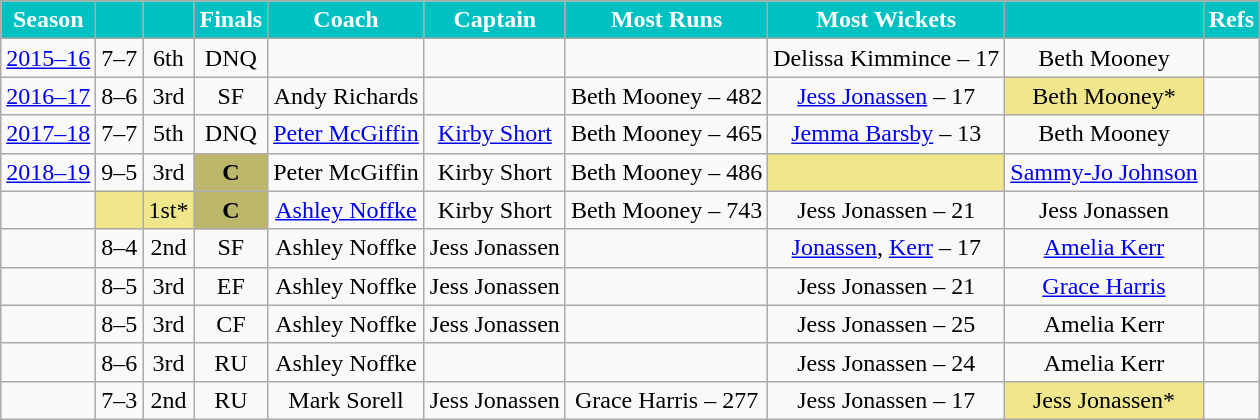<table class="wikitable" style="font-size:100%">
<tr>
<th style="background:#00c1c1; color:white">Season</th>
<th style="background:#00c1c1; color:white"></th>
<th style="background:#00c1c1; color:white"></th>
<th style="background:#00c1c1; color:white">Finals</th>
<th style="background:#00c1c1; color:white">Coach</th>
<th style="background:#00c1c1; color:white">Captain</th>
<th style="background:#00c1c1; color:white">Most Runs</th>
<th style="background:#00c1c1; color:white">Most Wickets</th>
<th style="background:#00c1c1; color:white"></th>
<th style="background:#00c1c1; color:white">Refs</th>
</tr>
<tr align=center>
<td><a href='#'>2015–16</a></td>
<td>7–7</td>
<td>6th</td>
<td>DNQ</td>
<td></td>
<td></td>
<td></td>
<td>Delissa Kimmince – 17</td>
<td>Beth Mooney</td>
<td></td>
</tr>
<tr align=center>
<td><a href='#'>2016–17</a></td>
<td>8–6</td>
<td>3rd</td>
<td>SF</td>
<td>Andy Richards</td>
<td></td>
<td>Beth Mooney – 482</td>
<td><a href='#'>Jess Jonassen</a> – 17</td>
<td bgcolor="Khaki">Beth Mooney*</td>
<td></td>
</tr>
<tr align=center>
<td><a href='#'>2017–18</a></td>
<td>7–7</td>
<td>5th</td>
<td>DNQ</td>
<td><a href='#'>Peter McGiffin</a></td>
<td><a href='#'>Kirby Short</a></td>
<td>Beth Mooney – 465</td>
<td><a href='#'>Jemma Barsby</a> – 13</td>
<td>Beth Mooney</td>
<td></td>
</tr>
<tr align=center>
<td><a href='#'>2018–19</a></td>
<td>9–5</td>
<td>3rd</td>
<td bgcolor="DarkKhaki"><strong>C</strong></td>
<td>Peter McGiffin</td>
<td>Kirby Short</td>
<td>Beth Mooney – 486</td>
<td bgcolor="Khaki"></td>
<td><a href='#'>Sammy-Jo Johnson</a></td>
<td></td>
</tr>
<tr align=center>
<td></td>
<td bgcolor="Khaki"></td>
<td bgcolor="Khaki">1st*</td>
<td bgcolor="DarkKhaki"><strong>C</strong></td>
<td><a href='#'>Ashley Noffke</a></td>
<td>Kirby Short</td>
<td>Beth Mooney – 743</td>
<td>Jess Jonassen – 21</td>
<td>Jess Jonassen</td>
<td></td>
</tr>
<tr align=center>
<td></td>
<td>8–4</td>
<td>2nd</td>
<td>SF</td>
<td>Ashley Noffke</td>
<td>Jess Jonassen</td>
<td></td>
<td><a href='#'>Jonassen</a>, <a href='#'>Kerr</a> – 17</td>
<td><a href='#'>Amelia Kerr</a></td>
<td></td>
</tr>
<tr align=center>
<td></td>
<td>8–5</td>
<td>3rd</td>
<td>EF</td>
<td>Ashley Noffke</td>
<td>Jess Jonassen</td>
<td></td>
<td>Jess Jonassen – 21</td>
<td><a href='#'>Grace Harris</a></td>
<td></td>
</tr>
<tr align=center>
<td></td>
<td>8–5</td>
<td>3rd</td>
<td>CF</td>
<td>Ashley Noffke</td>
<td>Jess Jonassen</td>
<td></td>
<td>Jess Jonassen – 25</td>
<td>Amelia Kerr</td>
<td></td>
</tr>
<tr align=center>
<td></td>
<td>8–6</td>
<td>3rd</td>
<td>RU</td>
<td>Ashley Noffke</td>
<td></td>
<td></td>
<td>Jess Jonassen – 24</td>
<td>Amelia Kerr</td>
<td></td>
</tr>
<tr align=center>
<td></td>
<td>7–3</td>
<td>2nd</td>
<td>RU</td>
<td>Mark Sorell</td>
<td>Jess Jonassen</td>
<td>Grace Harris – 277</td>
<td>Jess Jonassen – 17</td>
<td bgcolor="Khaki">Jess Jonassen*</td>
<td></td>
</tr>
</table>
